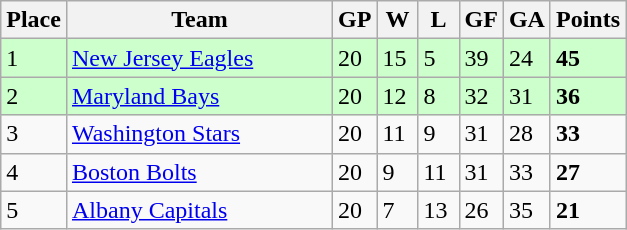<table class="wikitable">
<tr>
<th>Place</th>
<th width="170">Team</th>
<th width="20">GP</th>
<th width="20">W</th>
<th width="20">L</th>
<th width="20">GF</th>
<th width="20">GA</th>
<th>Points</th>
</tr>
<tr bgcolor=#ccffcc>
<td>1</td>
<td><a href='#'>New Jersey Eagles</a></td>
<td>20</td>
<td>15</td>
<td>5</td>
<td>39</td>
<td>24</td>
<td><strong>45</strong></td>
</tr>
<tr bgcolor=#ccffcc>
<td>2</td>
<td><a href='#'>Maryland Bays</a></td>
<td>20</td>
<td>12</td>
<td>8</td>
<td>32</td>
<td>31</td>
<td><strong>36</strong></td>
</tr>
<tr bgcolor=>
<td>3</td>
<td><a href='#'>Washington Stars</a></td>
<td>20</td>
<td>11</td>
<td>9</td>
<td>31</td>
<td>28</td>
<td><strong>33</strong></td>
</tr>
<tr>
<td>4</td>
<td><a href='#'>Boston Bolts</a></td>
<td>20</td>
<td>9</td>
<td>11</td>
<td>31</td>
<td>33</td>
<td><strong>27</strong></td>
</tr>
<tr>
<td>5</td>
<td><a href='#'>Albany Capitals</a></td>
<td>20</td>
<td>7</td>
<td>13</td>
<td>26</td>
<td>35</td>
<td><strong>21</strong></td>
</tr>
</table>
